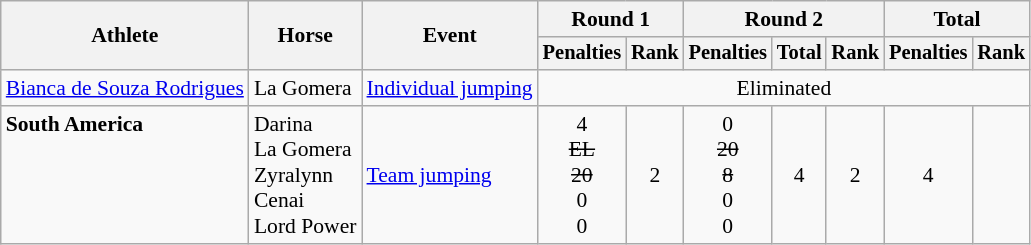<table class="wikitable" border="1" style="font-size:90%">
<tr>
<th rowspan=2>Athlete</th>
<th rowspan=2>Horse</th>
<th rowspan=2>Event</th>
<th colspan=2>Round 1</th>
<th colspan=3>Round 2</th>
<th colspan=2>Total</th>
</tr>
<tr style="font-size:95%">
<th>Penalties</th>
<th>Rank</th>
<th>Penalties</th>
<th>Total</th>
<th>Rank</th>
<th>Penalties</th>
<th>Rank</th>
</tr>
<tr align=center>
<td align=left><a href='#'>Bianca de Souza Rodrigues</a></td>
<td align=left>La Gomera</td>
<td align=left><a href='#'>Individual jumping</a></td>
<td colspan=7>Eliminated</td>
</tr>
<tr align=center>
<td align=left><strong>South America</strong><br><br><br><br><br></td>
<td align=left valign=bottom>Darina<br>La Gomera<br>Zyralynn<br>Cenai<br>Lord Power</td>
<td align=left><a href='#'>Team jumping</a></td>
<td valign=bottom>4<br><s>EL</s><br><s>20</s><br>0<br>0</td>
<td>2</td>
<td valign=bottom>0<br><s>20</s><br><s>8</s><br>0<br>0</td>
<td>4</td>
<td>2</td>
<td>4</td>
<td></td>
</tr>
</table>
